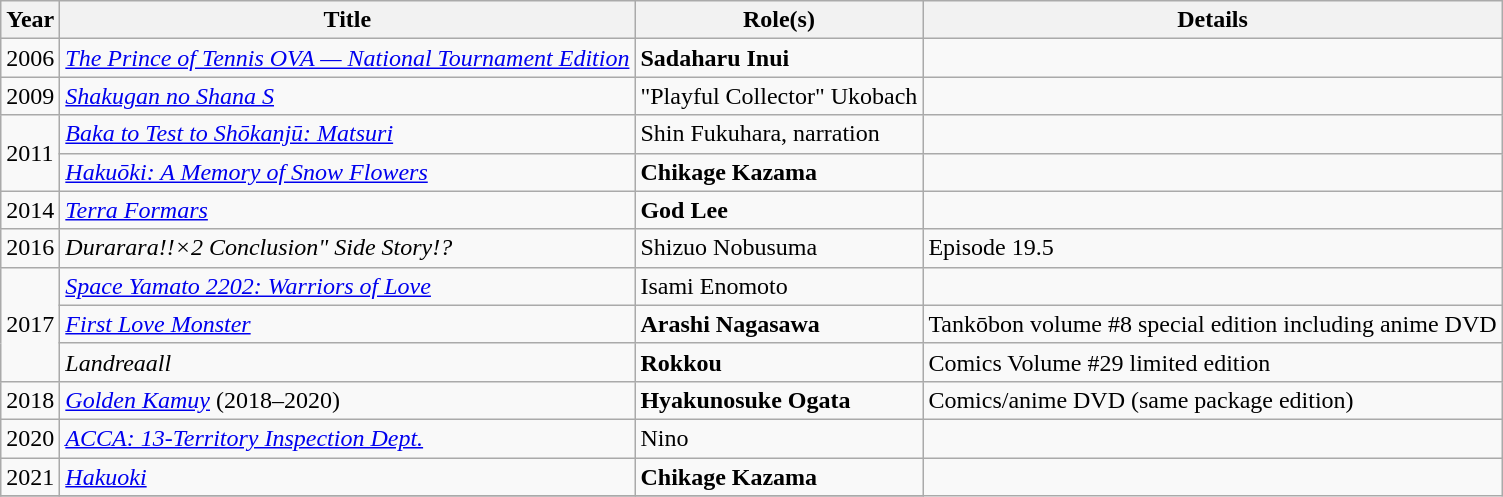<table class="wikitable">
<tr>
<th>Year</th>
<th>Title</th>
<th>Role(s)</th>
<th>Details</th>
</tr>
<tr>
<td>2006</td>
<td><em><a href='#'>The Prince of Tennis OVA — National Tournament Edition</a></em></td>
<td><strong>Sadaharu Inui</strong></td>
<td></td>
</tr>
<tr>
<td>2009</td>
<td><em><a href='#'>Shakugan no Shana S</a></em></td>
<td>"Playful Collector" Ukobach</td>
<td></td>
</tr>
<tr>
<td rowspan="2">2011</td>
<td><em><a href='#'>Baka to Test to Shōkanjū: Matsuri</a></em></td>
<td>Shin Fukuhara, narration</td>
<td></td>
</tr>
<tr>
<td><em><a href='#'>Hakuōki: A Memory of Snow Flowers</a></em></td>
<td><strong>Chikage Kazama</strong></td>
<td></td>
</tr>
<tr>
<td>2014</td>
<td><em><a href='#'>Terra Formars</a></em></td>
<td><strong>God Lee</strong></td>
<td></td>
</tr>
<tr>
<td>2016</td>
<td><em>Durarara!!×2 Conclusion" Side Story!?</em></td>
<td>Shizuo Nobusuma</td>
<td>Episode 19.5</td>
</tr>
<tr>
<td rowspan="3">2017</td>
<td><em><a href='#'>Space Yamato 2202: Warriors of Love</a></em></td>
<td>Isami Enomoto</td>
<td></td>
</tr>
<tr>
<td><em><a href='#'>First Love Monster</a></em></td>
<td><strong>Arashi Nagasawa</strong></td>
<td>Tankōbon volume #8 special edition including anime DVD</td>
</tr>
<tr>
<td><em>Landreaall</em></td>
<td><strong>Rokkou</strong></td>
<td>Comics Volume #29 limited edition</td>
</tr>
<tr>
<td>2018</td>
<td><em><a href='#'>Golden Kamuy</a></em> (2018–2020)</td>
<td><strong>Hyakunosuke Ogata</strong></td>
<td>Comics/anime DVD (same package edition)</td>
</tr>
<tr>
<td>2020</td>
<td><em><a href='#'>ACCA: 13-Territory Inspection Dept.</a></em></td>
<td>Nino</td>
<td></td>
</tr>
<tr>
<td>2021</td>
<td><em><a href='#'>Hakuoki</a></em></td>
<td><strong>Chikage Kazama</strong></td>
</tr>
<tr>
</tr>
</table>
